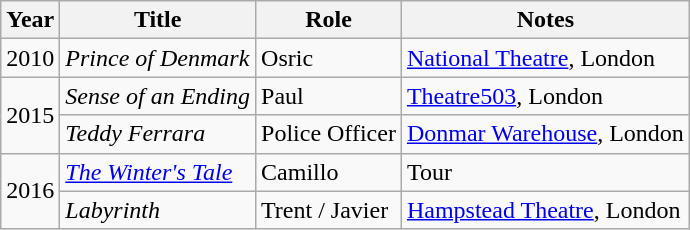<table class="wikitable sortable">
<tr>
<th>Year</th>
<th>Title</th>
<th>Role</th>
<th class="unsortable">Notes</th>
</tr>
<tr>
<td>2010</td>
<td><em>Prince of Denmark</em></td>
<td>Osric</td>
<td><a href='#'>National Theatre</a>, London</td>
</tr>
<tr>
<td rowspan="2">2015</td>
<td><em>Sense of an Ending</em></td>
<td>Paul</td>
<td><a href='#'>Theatre503</a>, London</td>
</tr>
<tr>
<td><em>Teddy Ferrara</em></td>
<td>Police Officer</td>
<td><a href='#'>Donmar Warehouse</a>, London</td>
</tr>
<tr>
<td rowspan="2">2016</td>
<td><em><a href='#'>The Winter's Tale</a></em></td>
<td>Camillo</td>
<td>Tour</td>
</tr>
<tr>
<td><em>Labyrinth</em></td>
<td>Trent / Javier</td>
<td><a href='#'>Hampstead Theatre</a>, London</td>
</tr>
</table>
